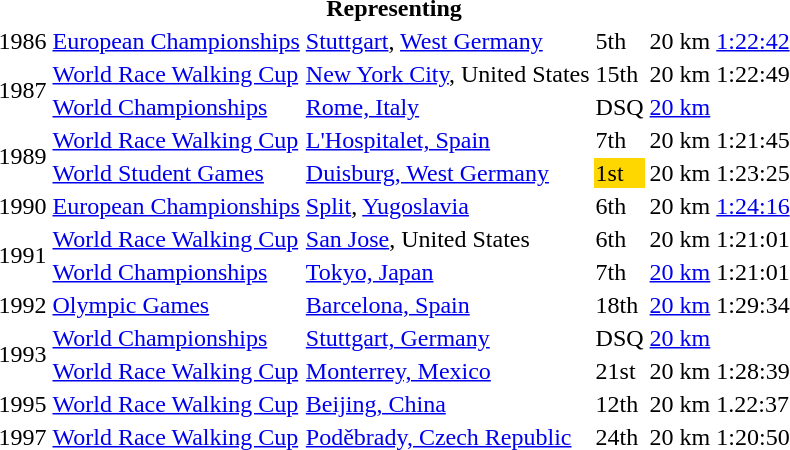<table>
<tr>
<th colspan="6">Representing </th>
</tr>
<tr>
<td>1986</td>
<td><a href='#'>European Championships</a></td>
<td><a href='#'>Stuttgart</a>, <a href='#'>West Germany</a></td>
<td>5th</td>
<td>20 km</td>
<td><a href='#'>1:22:42</a></td>
</tr>
<tr>
<td rowspan=2>1987</td>
<td><a href='#'>World Race Walking Cup</a></td>
<td><a href='#'>New York City</a>, United States</td>
<td>15th</td>
<td>20 km</td>
<td>1:22:49</td>
</tr>
<tr>
<td><a href='#'>World Championships</a></td>
<td><a href='#'>Rome, Italy</a></td>
<td>DSQ</td>
<td><a href='#'>20 km</a></td>
<td></td>
</tr>
<tr>
<td rowspan=2>1989</td>
<td><a href='#'>World Race Walking Cup</a></td>
<td><a href='#'>L'Hospitalet, Spain</a></td>
<td>7th</td>
<td>20 km</td>
<td>1:21:45</td>
</tr>
<tr>
<td><a href='#'>World Student Games</a></td>
<td><a href='#'>Duisburg, West Germany</a></td>
<td bgcolor="gold">1st</td>
<td>20 km</td>
<td>1:23:25</td>
</tr>
<tr>
<td>1990</td>
<td><a href='#'>European Championships</a></td>
<td><a href='#'>Split</a>, <a href='#'>Yugoslavia</a></td>
<td>6th</td>
<td>20 km</td>
<td><a href='#'>1:24:16</a></td>
</tr>
<tr>
<td rowspan=2>1991</td>
<td><a href='#'>World Race Walking Cup</a></td>
<td><a href='#'>San Jose</a>, United States</td>
<td>6th</td>
<td>20 km</td>
<td>1:21:01</td>
</tr>
<tr>
<td><a href='#'>World Championships</a></td>
<td><a href='#'>Tokyo, Japan</a></td>
<td>7th</td>
<td><a href='#'>20 km</a></td>
<td>1:21:01</td>
</tr>
<tr>
<td rowspan=1>1992</td>
<td rowspan=1><a href='#'>Olympic Games</a></td>
<td rowspan=1><a href='#'>Barcelona, Spain</a></td>
<td>18th</td>
<td><a href='#'>20 km</a></td>
<td>1:29:34</td>
</tr>
<tr>
<td rowspan=2>1993</td>
<td><a href='#'>World Championships</a></td>
<td><a href='#'>Stuttgart, Germany</a></td>
<td>DSQ</td>
<td><a href='#'>20 km</a></td>
<td></td>
</tr>
<tr>
<td><a href='#'>World Race Walking Cup</a></td>
<td><a href='#'>Monterrey, Mexico</a></td>
<td>21st</td>
<td>20 km</td>
<td>1:28:39 </td>
</tr>
<tr>
<td>1995</td>
<td><a href='#'>World Race Walking Cup</a></td>
<td><a href='#'>Beijing, China</a></td>
<td>12th</td>
<td>20 km</td>
<td>1.22:37 </td>
</tr>
<tr>
<td>1997</td>
<td><a href='#'>World Race Walking Cup</a></td>
<td><a href='#'>Poděbrady, Czech Republic</a></td>
<td>24th</td>
<td>20 km</td>
<td>1:20:50</td>
</tr>
</table>
